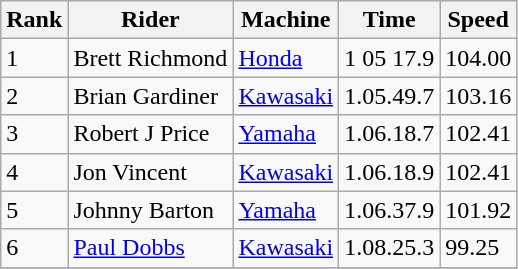<table class="wikitable">
<tr style="background:#efefef;">
<th>Rank</th>
<th>Rider</th>
<th>Machine</th>
<th>Time</th>
<th>Speed</th>
</tr>
<tr>
<td>1</td>
<td> Brett Richmond</td>
<td><a href='#'>Honda</a></td>
<td>1 05 17.9</td>
<td>104.00</td>
</tr>
<tr>
<td>2</td>
<td> Brian Gardiner</td>
<td><a href='#'>Kawasaki</a></td>
<td>1.05.49.7</td>
<td>103.16</td>
</tr>
<tr>
<td>3</td>
<td> Robert J Price</td>
<td><a href='#'>Yamaha</a></td>
<td>1.06.18.7</td>
<td>102.41</td>
</tr>
<tr>
<td>4</td>
<td> Jon Vincent</td>
<td><a href='#'>Kawasaki</a></td>
<td>1.06.18.9</td>
<td>102.41</td>
</tr>
<tr>
<td>5</td>
<td> Johnny Barton</td>
<td><a href='#'>Yamaha</a></td>
<td>1.06.37.9</td>
<td>101.92</td>
</tr>
<tr>
<td>6</td>
<td> <a href='#'>Paul Dobbs</a></td>
<td><a href='#'>Kawasaki</a></td>
<td>1.08.25.3</td>
<td>99.25</td>
</tr>
<tr>
</tr>
</table>
